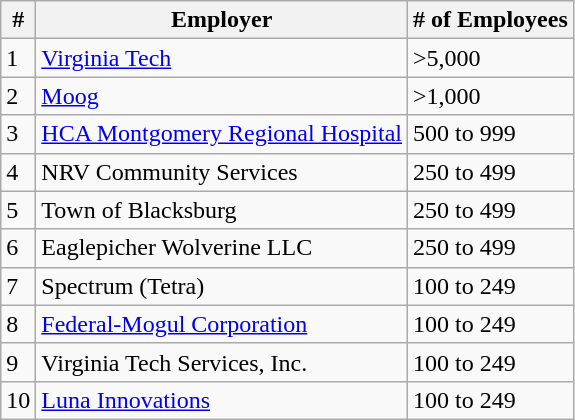<table class="wikitable">
<tr>
<th>#</th>
<th>Employer</th>
<th># of Employees</th>
</tr>
<tr>
<td>1</td>
<td><a href='#'>Virginia Tech</a></td>
<td>>5,000</td>
</tr>
<tr>
<td>2</td>
<td><a href='#'>Moog</a></td>
<td>>1,000</td>
</tr>
<tr>
<td>3</td>
<td><a href='#'>HCA Montgomery Regional Hospital</a></td>
<td>500 to 999</td>
</tr>
<tr>
<td>4</td>
<td>NRV Community Services</td>
<td>250 to 499</td>
</tr>
<tr>
<td>5</td>
<td>Town of Blacksburg</td>
<td>250 to 499</td>
</tr>
<tr>
<td>6</td>
<td>Eaglepicher Wolverine LLC</td>
<td>250 to 499</td>
</tr>
<tr>
<td>7</td>
<td>Spectrum (Tetra)</td>
<td>100 to 249</td>
</tr>
<tr>
<td>8</td>
<td><a href='#'>Federal-Mogul Corporation</a></td>
<td>100 to 249</td>
</tr>
<tr>
<td>9</td>
<td>Virginia Tech Services, Inc.</td>
<td>100 to 249</td>
</tr>
<tr>
<td>10</td>
<td><a href='#'>Luna Innovations</a></td>
<td>100 to 249</td>
</tr>
</table>
